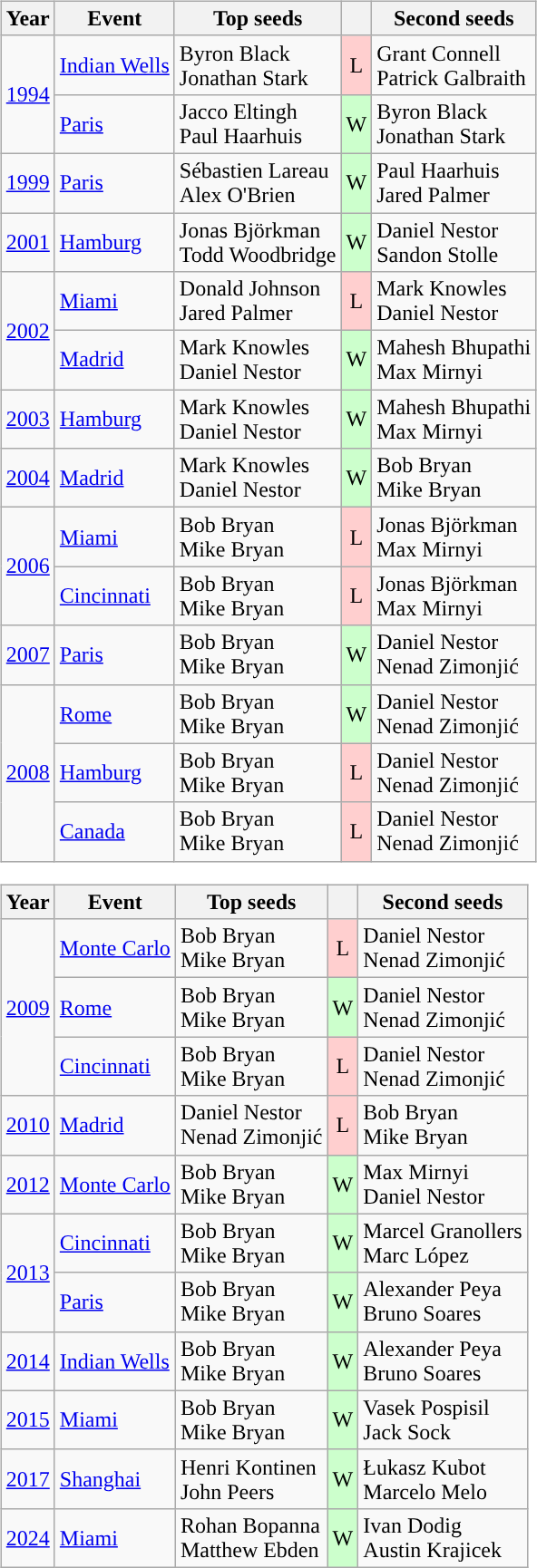<table>
<tr style="vertical-align:top">
<td><br><table class="wikitable nowrap">
<tr>
<th scope="col">Year</th>
<th scope="col">Event</th>
<th scope="col">Top seeds</th>
<th scope="col"></th>
<th scope="col">Second seeds</th>
</tr>
<tr>
<td rowspan="2"><a href='#'>1994</a></td>
<td><a href='#'>Indian Wells</a></td>
<td> Byron Black <br>  Jonathan Stark</td>
<td style="text-align: center; background:#FFCFCF">L</td>
<td> Grant Connell <br>  Patrick Galbraith</td>
</tr>
<tr>
<td><a href='#'>Paris</a></td>
<td> Jacco Eltingh <br>  Paul Haarhuis</td>
<td style="text-align:center; background:#CCFFCC">W</td>
<td> Byron Black <br>  Jonathan Stark</td>
</tr>
<tr>
<td><a href='#'>1999</a></td>
<td><a href='#'>Paris</a></td>
<td> Sébastien Lareau <br>  Alex O'Brien</td>
<td style="text-align:center; background:#CCFFCC">W</td>
<td> Paul Haarhuis <br>  Jared Palmer</td>
</tr>
<tr>
<td><a href='#'>2001</a></td>
<td><a href='#'>Hamburg</a></td>
<td> Jonas Björkman <br>  Todd Woodbridge</td>
<td style="text-align:center; background:#CCFFCC">W</td>
<td> Daniel Nestor <br>  Sandon Stolle</td>
</tr>
<tr>
<td rowspan="2"><a href='#'>2002</a></td>
<td><a href='#'>Miami</a></td>
<td> Donald Johnson <br>  Jared Palmer</td>
<td style="text-align: center; background:#FFCFCF">L</td>
<td> Mark Knowles <br>  Daniel Nestor</td>
</tr>
<tr>
<td><a href='#'>Madrid</a></td>
<td> Mark Knowles <br>  Daniel Nestor</td>
<td style="text-align:center; background:#CCFFCC">W</td>
<td> Mahesh Bhupathi <br>  Max Mirnyi</td>
</tr>
<tr>
<td><a href='#'>2003</a></td>
<td><a href='#'>Hamburg</a></td>
<td> Mark Knowles <br>  Daniel Nestor</td>
<td style="text-align:center; background:#CCFFCC">W</td>
<td> Mahesh Bhupathi <br>  Max Mirnyi</td>
</tr>
<tr>
<td><a href='#'>2004</a></td>
<td><a href='#'>Madrid</a></td>
<td> Mark Knowles <br>  Daniel Nestor</td>
<td style="text-align:center; background:#CCFFCC">W</td>
<td> Bob Bryan <br>  Mike Bryan</td>
</tr>
<tr>
<td rowspan="2"><a href='#'>2006</a></td>
<td><a href='#'>Miami</a></td>
<td> Bob Bryan <br>  Mike Bryan</td>
<td style="text-align: center; background:#FFCFCF">L</td>
<td> Jonas Björkman <br>  Max Mirnyi</td>
</tr>
<tr>
<td><a href='#'>Cincinnati</a></td>
<td> Bob Bryan <br>  Mike Bryan</td>
<td style="text-align: center; background:#FFCFCF">L</td>
<td> Jonas Björkman <br>  Max Mirnyi</td>
</tr>
<tr>
<td><a href='#'>2007</a></td>
<td><a href='#'>Paris</a></td>
<td> Bob Bryan <br>  Mike Bryan</td>
<td style="text-align:center; background:#CCFFCC">W</td>
<td> Daniel Nestor <br>  Nenad Zimonjić</td>
</tr>
<tr>
<td rowspan="3"><a href='#'>2008</a></td>
<td><a href='#'>Rome</a></td>
<td> Bob Bryan <br>  Mike Bryan</td>
<td style="text-align:center; background:#CCFFCC">W</td>
<td> Daniel Nestor <br>  Nenad Zimonjić</td>
</tr>
<tr>
<td><a href='#'>Hamburg</a></td>
<td> Bob Bryan <br>  Mike Bryan</td>
<td style="text-align: center; background:#FFCFCF">L</td>
<td> Daniel Nestor <br>  Nenad Zimonjić</td>
</tr>
<tr>
<td><a href='#'>Canada</a></td>
<td> Bob Bryan <br>  Mike Bryan</td>
<td style="text-align: center; background:#FFCFCF">L</td>
<td> Daniel Nestor <br>  Nenad Zimonjić</td>
</tr>
</table>
<table class="wikitable nowrap">
<tr>
<th scope="col">Year</th>
<th scope="col">Event</th>
<th scope="col">Top seeds</th>
<th scope="col"></th>
<th scope="col">Second seeds</th>
</tr>
<tr>
<td rowspan="3"><a href='#'>2009</a></td>
<td><a href='#'>Monte Carlo</a></td>
<td> Bob Bryan <br>  Mike Bryan</td>
<td style="text-align: center; background:#FFCFCF">L</td>
<td> Daniel Nestor <br>  Nenad Zimonjić</td>
</tr>
<tr>
<td><a href='#'>Rome</a></td>
<td> Bob Bryan <br>  Mike Bryan</td>
<td style="text-align:center; background:#CCFFCC">W</td>
<td> Daniel Nestor <br>  Nenad Zimonjić</td>
</tr>
<tr>
<td><a href='#'>Cincinnati</a></td>
<td> Bob Bryan <br>  Mike Bryan</td>
<td style="text-align: center; background:#FFCFCF">L</td>
<td> Daniel Nestor <br>  Nenad Zimonjić</td>
</tr>
<tr>
<td><a href='#'>2010</a></td>
<td><a href='#'>Madrid</a></td>
<td> Daniel Nestor <br>  Nenad Zimonjić</td>
<td style="text-align: center; background:#FFCFCF">L</td>
<td> Bob Bryan <br>  Mike Bryan</td>
</tr>
<tr>
<td><a href='#'>2012</a></td>
<td><a href='#'>Monte Carlo</a></td>
<td> Bob Bryan <br>  Mike Bryan</td>
<td style="text-align:center; background:#CCFFCC">W</td>
<td> Max Mirnyi <br>  Daniel Nestor</td>
</tr>
<tr>
<td rowspan="2"><a href='#'>2013</a></td>
<td><a href='#'>Cincinnati</a></td>
<td> Bob Bryan <br>  Mike Bryan</td>
<td style="text-align:center; background:#CCFFCC">W</td>
<td> Marcel Granollers <br>  Marc López</td>
</tr>
<tr>
<td><a href='#'>Paris</a></td>
<td> Bob Bryan <br>  Mike Bryan</td>
<td style="text-align:center; background:#CCFFCC">W</td>
<td><em></em> Alexander Peya <br>  Bruno Soares</td>
</tr>
<tr>
<td><a href='#'>2014</a></td>
<td><a href='#'>Indian Wells</a></td>
<td> Bob Bryan <br>  Mike Bryan</td>
<td style="text-align:center; background:#CCFFCC">W</td>
<td><em></em> Alexander Peya <br>  Bruno Soares</td>
</tr>
<tr>
<td><a href='#'>2015</a></td>
<td><a href='#'>Miami</a></td>
<td> Bob Bryan <br>  Mike Bryan</td>
<td style="text-align:center; background:#CCFFCC">W</td>
<td> Vasek Pospisil <br>  Jack Sock</td>
</tr>
<tr>
<td><a href='#'>2017</a></td>
<td><a href='#'>Shanghai</a></td>
<td> Henri Kontinen <br>  John Peers</td>
<td style="text-align:center; background:#CCFFCC">W</td>
<td> Łukasz Kubot <br>  Marcelo Melo</td>
</tr>
<tr>
<td><a href='#'>2024</a></td>
<td><a href='#'>Miami</a></td>
<td> Rohan Bopanna <br>  Matthew Ebden</td>
<td style="text-align:center; background:#CCFFCC">W</td>
<td> Ivan Dodig <br>  Austin Krajicek</td>
</tr>
</table>
</td>
</tr>
</table>
